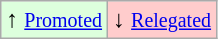<table class="wikitable" align="center">
<tr>
<td style="background:#ddffdd">↑ <small><a href='#'>Promoted</a></small></td>
<td style="background:#ffcccc">↓ <small><a href='#'>Relegated</a></small></td>
</tr>
</table>
